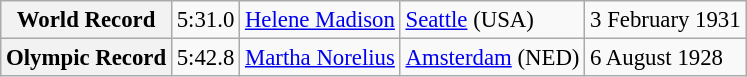<table class="wikitable" style="font-size:95%;">
<tr>
<th>World Record</th>
<td>5:31.0</td>
<td> <a href='#'>Helene Madison</a></td>
<td><a href='#'>Seattle</a> (USA)</td>
<td>3 February 1931</td>
</tr>
<tr>
<th>Olympic Record</th>
<td>5:42.8</td>
<td> <a href='#'>Martha Norelius</a></td>
<td><a href='#'>Amsterdam</a> (NED)</td>
<td>6 August 1928</td>
</tr>
</table>
